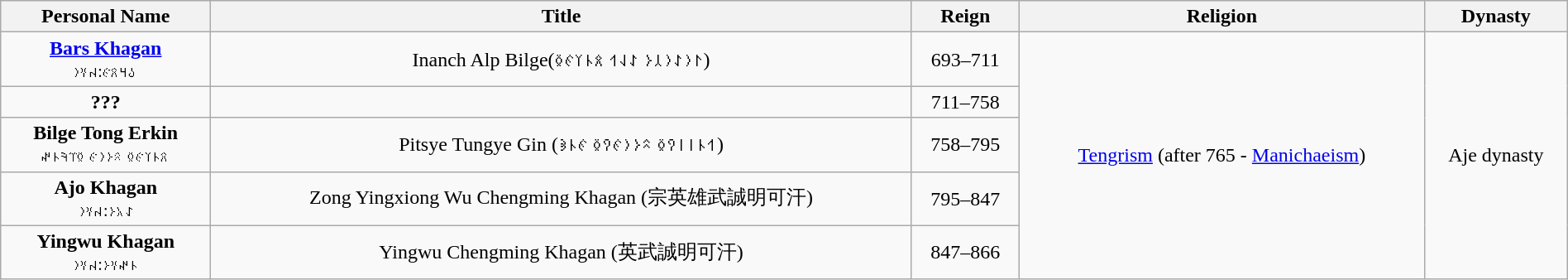<table width=100% class="wikitable">
<tr>
<th>Personal Name</th>
<th>Title</th>
<th>Reign</th>
<th>Religion</th>
<th>Dynasty</th>
</tr>
<tr>
<td align="center"><strong><a href='#'>Bars Khagan</a></strong> <br> <small>𐰴𐰍𐰣‎:𐰉𐰺𐰋𐰏</small></td>
<td align="center">Inanch Alp Bilge(𐰃𐰣𐰀𐰣𐰲𐰆 𐰀𐰞𐰯 𐰋𐰄𐰠𐰏𐰅)</td>
<td align="center">693–711</td>
<td rowspan="5" align="center"><a href='#'>Tengrism</a> (after 765 - <a href='#'>Manichaeism</a>)</td>
<td rowspan="5" align="center">Aje dynasty</td>
</tr>
<tr>
<td align="center"><strong>???</strong> <br> <small></small></td>
<td align="center"></td>
<td align="center">711–758</td>
</tr>
<tr>
<td align="center"><strong>Bilge Tong Erkin</strong> <br> <small>𐰋𐰄𐰠𐰏𐰅 𐱄𐰆𐰣𐰏 𐰅𐰼𐰚𐰄𐰤</small></td>
<td align="center">Pitsye Tungye Gin (𐰯𐰄𐰾𐰾𐰘𐰅 𐱄𐰆𐰣𐰏𐰘𐰅 𐰏𐰄𐰪)</td>
<td align="center">758–795</td>
</tr>
<tr>
<td align="center"><strong>Ajo Khagan</strong> <br> <small>𐰴𐰍𐰣‎:𐰀𐰳𐰆</small></td>
<td align="center">Zong Yingxiong Wu Chengming Khagan (宗英雄武誠明可汗)</td>
<td align="center">795–847</td>
</tr>
<tr>
<td align="center"><strong>Yingwu Khagan</strong><br> <small>𐰴𐰍𐰣‎:𐰄𐰤𐰍𐰆</small></td>
<td align="center">Yingwu Chengming Khagan (英武誠明可汗)</td>
<td align="center">847–866</td>
</tr>
</table>
